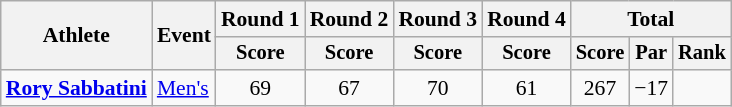<table class=wikitable style=font-size:90%;text-align:center>
<tr>
<th rowspan=2>Athlete</th>
<th rowspan=2>Event</th>
<th>Round 1</th>
<th>Round 2</th>
<th>Round 3</th>
<th>Round 4</th>
<th colspan=3>Total</th>
</tr>
<tr style=font-size:95%>
<th>Score</th>
<th>Score</th>
<th>Score</th>
<th>Score</th>
<th>Score</th>
<th>Par</th>
<th>Rank</th>
</tr>
<tr>
<td align=left><strong><a href='#'>Rory Sabbatini</a></strong></td>
<td align=left><a href='#'>Men's</a></td>
<td>69</td>
<td>67</td>
<td>70</td>
<td>61</td>
<td>267</td>
<td>−17</td>
<td></td>
</tr>
</table>
